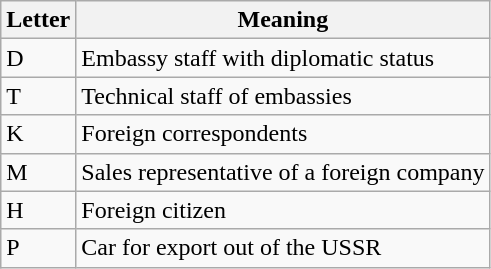<table class="wikitable sortable">
<tr>
<th>Letter</th>
<th>Meaning</th>
</tr>
<tr>
<td>D</td>
<td>Embassy staff with diplomatic status</td>
</tr>
<tr>
<td>T</td>
<td>Technical staff of embassies</td>
</tr>
<tr>
<td>K</td>
<td>Foreign correspondents</td>
</tr>
<tr>
<td>M</td>
<td>Sales representative of a foreign company</td>
</tr>
<tr>
<td>H</td>
<td>Foreign citizen</td>
</tr>
<tr>
<td>P</td>
<td>Car for export out of the USSR</td>
</tr>
</table>
